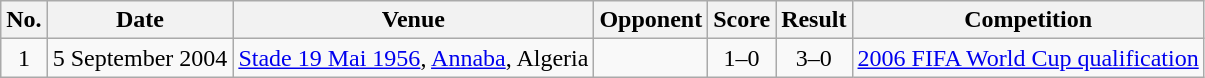<table class="wikitable sortable">
<tr>
<th scope="col">No.</th>
<th scope="col">Date</th>
<th scope="col">Venue</th>
<th scope="col">Opponent</th>
<th scope="col">Score</th>
<th scope="col">Result</th>
<th scope="col">Competition</th>
</tr>
<tr>
<td align="center">1</td>
<td>5 September 2004</td>
<td><a href='#'>Stade 19 Mai 1956</a>, <a href='#'>Annaba</a>, Algeria</td>
<td></td>
<td align="center">1–0</td>
<td align="center">3–0</td>
<td><a href='#'>2006 FIFA World Cup qualification</a></td>
</tr>
</table>
